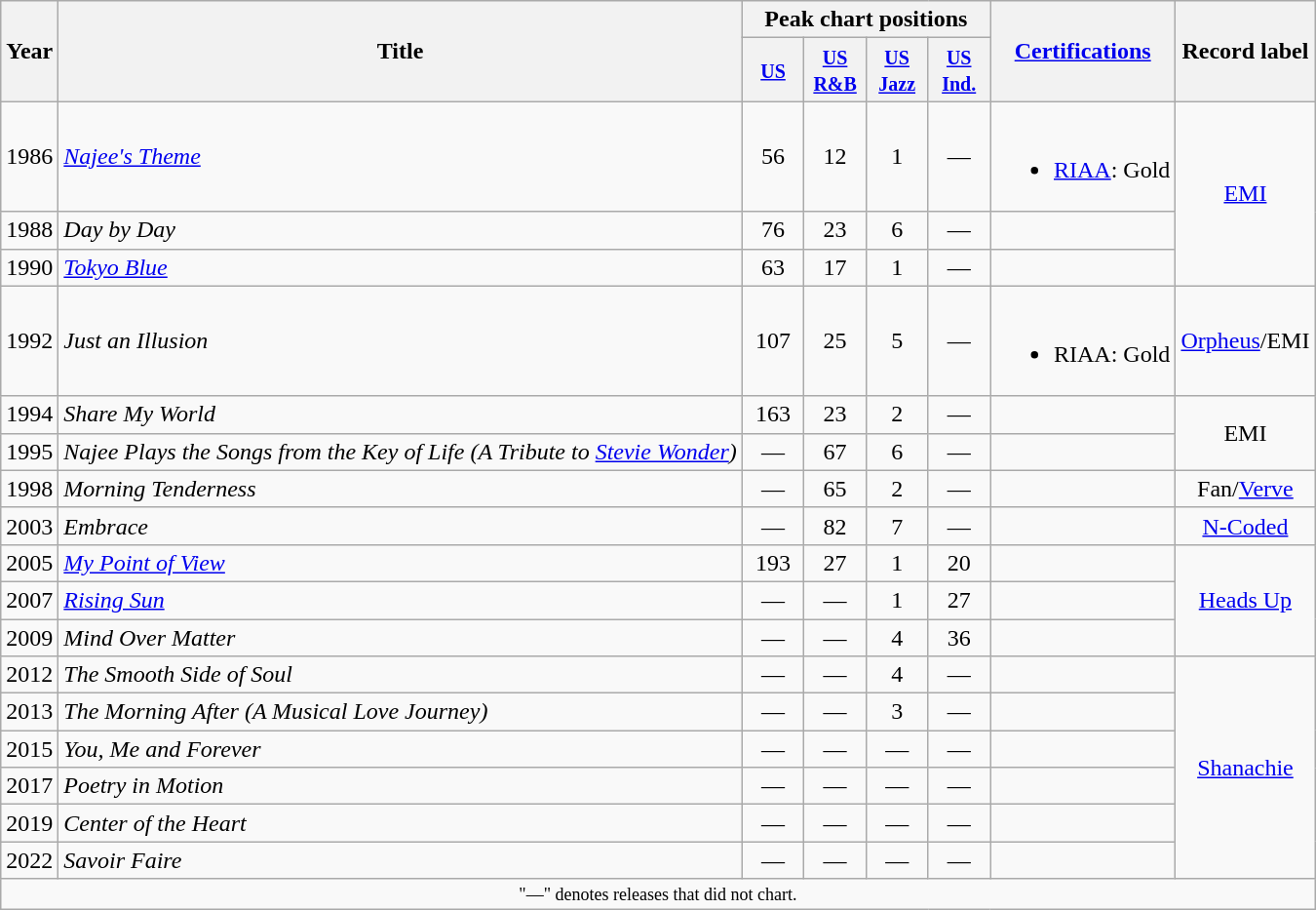<table class="wikitable">
<tr>
<th scope="col" rowspan="2">Year</th>
<th scope="col" rowspan="2">Title</th>
<th scope="col" colspan="4">Peak chart positions</th>
<th scope="col" rowspan="2"><a href='#'>Certifications</a></th>
<th scope="col" rowspan="2">Record label</th>
</tr>
<tr>
<th style="width:35px;"><small><a href='#'>US</a></small><br></th>
<th style="width:35px;"><small><a href='#'>US R&B</a></small><br></th>
<th style="width:35px;"><small><a href='#'>US Jazz</a></small><br></th>
<th style="width:35px;"><small><a href='#'>US Ind.</a></small><br></th>
</tr>
<tr>
<td>1986</td>
<td><em><a href='#'>Najee's Theme</a></em></td>
<td align=center>56</td>
<td align=center>12</td>
<td align=center>1</td>
<td align=center>―</td>
<td><br><ul><li><a href='#'>RIAA</a>: Gold</li></ul></td>
<td align=center rowspan="3"><a href='#'>EMI</a></td>
</tr>
<tr>
<td>1988</td>
<td><em>Day by Day</em></td>
<td align=center>76</td>
<td align=center>23</td>
<td align=center>6</td>
<td align=center>―</td>
<td></td>
</tr>
<tr>
<td>1990</td>
<td><em><a href='#'>Tokyo Blue</a></em></td>
<td align=center>63</td>
<td align=center>17</td>
<td align=center>1</td>
<td align=center>―</td>
<td></td>
</tr>
<tr>
<td>1992</td>
<td><em>Just an Illusion</em></td>
<td align=center>107</td>
<td align=center>25</td>
<td align=center>5</td>
<td align=center>―</td>
<td><br><ul><li>RIAA: Gold</li></ul></td>
<td align=center><a href='#'>Orpheus</a>/EMI</td>
</tr>
<tr>
<td>1994</td>
<td><em>Share My World</em></td>
<td align=center>163</td>
<td align=center>23</td>
<td align=center>2</td>
<td align=center>―</td>
<td></td>
<td align=center rowspan="2">EMI</td>
</tr>
<tr>
<td>1995</td>
<td><em>Najee Plays the Songs from the Key of Life (A Tribute to <a href='#'>Stevie Wonder</a>)</em></td>
<td align=center>—</td>
<td align=center>67</td>
<td align=center>6</td>
<td align=center>―</td>
<td></td>
</tr>
<tr>
<td>1998</td>
<td><em>Morning Tenderness</em></td>
<td align=center>―</td>
<td align=center>65</td>
<td align=center>2</td>
<td align=center>―</td>
<td></td>
<td align=center>Fan/<a href='#'>Verve</a></td>
</tr>
<tr>
<td>2003</td>
<td><em>Embrace</em></td>
<td align=center>―</td>
<td align=center>82</td>
<td align=center>7</td>
<td align=center>―</td>
<td></td>
<td align=center><a href='#'>N-Coded</a></td>
</tr>
<tr>
<td>2005</td>
<td><em><a href='#'>My Point of View</a></em></td>
<td align=center>193</td>
<td align=center>27</td>
<td align=center>1</td>
<td align=center>20</td>
<td></td>
<td align=center rowspan="3"><a href='#'>Heads Up</a></td>
</tr>
<tr>
<td>2007</td>
<td><em><a href='#'>Rising Sun</a></em></td>
<td align=center>―</td>
<td align=center>―</td>
<td align=center>1</td>
<td align=center>27</td>
<td></td>
</tr>
<tr>
<td>2009</td>
<td><em>Mind Over Matter</em></td>
<td align=center>―</td>
<td align=center>―</td>
<td align=center>4</td>
<td align=center>36</td>
<td></td>
</tr>
<tr>
<td>2012</td>
<td><em>The Smooth Side of Soul</em></td>
<td align=center>―</td>
<td align=center>―</td>
<td align=center>4</td>
<td align=center>―</td>
<td></td>
<td align=center rowspan="6"><a href='#'>Shanachie</a></td>
</tr>
<tr>
<td>2013</td>
<td><em>The Morning After (A Musical Love Journey)</em></td>
<td align=center>―</td>
<td align=center>―</td>
<td align=center>3</td>
<td align=center>―</td>
<td></td>
</tr>
<tr>
<td>2015</td>
<td><em>You, Me and Forever</em></td>
<td align=center>―</td>
<td align=center>―</td>
<td align=center>―</td>
<td align=center>―</td>
<td></td>
</tr>
<tr>
<td>2017</td>
<td><em>Poetry in Motion</em></td>
<td align=center>―</td>
<td align=center>―</td>
<td align=center>―</td>
<td align=center>―</td>
<td></td>
</tr>
<tr>
<td>2019</td>
<td><em>Center of the Heart</em></td>
<td align=center>―</td>
<td align=center>―</td>
<td align=center>―</td>
<td align=center>―</td>
<td></td>
</tr>
<tr>
<td>2022</td>
<td><em>Savoir Faire</em></td>
<td align=center>―</td>
<td align=center>―</td>
<td align=center>―</td>
<td align=center>―</td>
<td></td>
</tr>
<tr>
<td colspan="8" style="text-align:center; font-size:9pt;">"—" denotes releases that did not chart.</td>
</tr>
</table>
